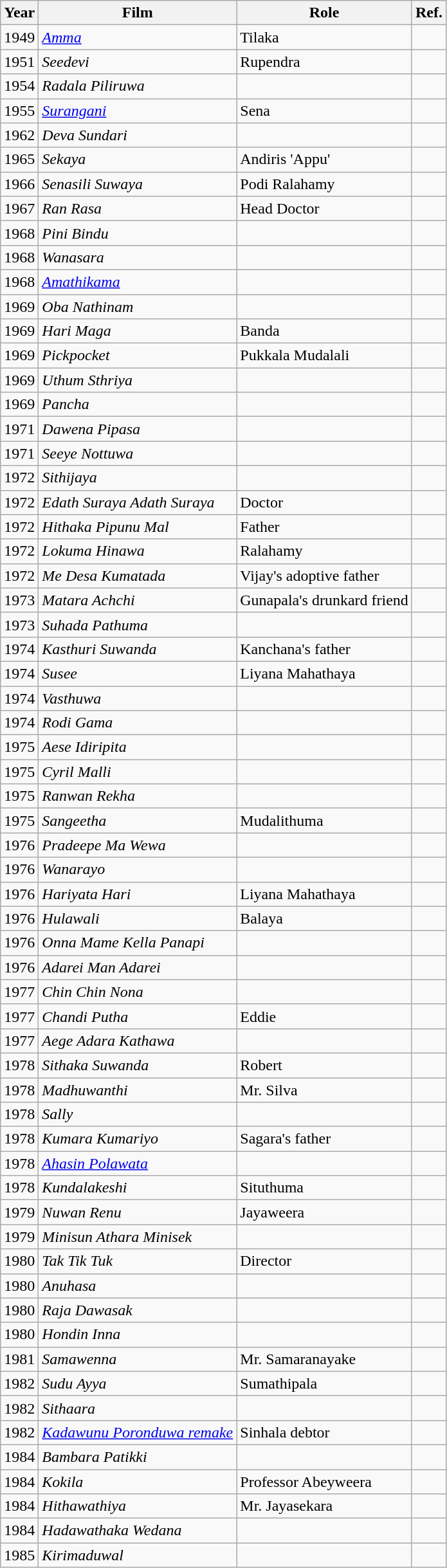<table class="wikitable">
<tr>
<th>Year</th>
<th>Film</th>
<th>Role</th>
<th>Ref.</th>
</tr>
<tr>
<td>1949</td>
<td><em><a href='#'>Amma</a></em></td>
<td>Tilaka</td>
<td></td>
</tr>
<tr>
<td>1951</td>
<td><em>Seedevi</em></td>
<td>Rupendra</td>
<td></td>
</tr>
<tr>
<td>1954</td>
<td><em>Radala Piliruwa</em></td>
<td></td>
<td></td>
</tr>
<tr>
<td>1955</td>
<td><em><a href='#'>Surangani</a></em></td>
<td>Sena</td>
<td></td>
</tr>
<tr>
<td>1962</td>
<td><em>Deva Sundari</em></td>
<td></td>
<td></td>
</tr>
<tr>
<td>1965</td>
<td><em>Sekaya</em></td>
<td>Andiris 'Appu'</td>
<td></td>
</tr>
<tr>
<td>1966</td>
<td><em>Senasili Suwaya</em></td>
<td>Podi Ralahamy</td>
<td></td>
</tr>
<tr>
<td>1967</td>
<td><em>Ran Rasa</em></td>
<td>Head Doctor</td>
<td></td>
</tr>
<tr>
<td>1968</td>
<td><em>Pini Bindu</em></td>
<td></td>
<td></td>
</tr>
<tr>
<td>1968</td>
<td><em>Wanasara</em></td>
<td></td>
<td></td>
</tr>
<tr>
<td>1968</td>
<td><em><a href='#'>Amathikama</a></em></td>
<td></td>
<td></td>
</tr>
<tr>
<td>1969</td>
<td><em>Oba Nathinam</em></td>
<td></td>
<td></td>
</tr>
<tr>
<td>1969</td>
<td><em>Hari Maga</em></td>
<td>Banda</td>
<td></td>
</tr>
<tr>
<td>1969</td>
<td><em>Pickpocket</em></td>
<td>Pukkala Mudalali</td>
<td></td>
</tr>
<tr>
<td>1969</td>
<td><em>Uthum Sthriya</em></td>
<td></td>
<td></td>
</tr>
<tr>
<td>1969</td>
<td><em>Pancha</em></td>
<td></td>
<td></td>
</tr>
<tr>
<td>1971</td>
<td><em>Dawena Pipasa</em></td>
<td></td>
<td></td>
</tr>
<tr>
<td>1971</td>
<td><em>Seeye Nottuwa</em></td>
<td></td>
<td></td>
</tr>
<tr>
<td>1972</td>
<td><em>Sithijaya</em></td>
<td></td>
<td></td>
</tr>
<tr>
<td>1972</td>
<td><em>Edath Suraya Adath Suraya</em></td>
<td>Doctor</td>
<td></td>
</tr>
<tr>
<td>1972</td>
<td><em>Hithaka Pipunu Mal</em></td>
<td>Father</td>
<td></td>
</tr>
<tr>
<td>1972</td>
<td><em>Lokuma Hinawa</em></td>
<td>Ralahamy</td>
<td></td>
</tr>
<tr>
<td>1972</td>
<td><em>Me Desa Kumatada</em></td>
<td>Vijay's adoptive father</td>
<td></td>
</tr>
<tr>
<td>1973</td>
<td><em>Matara Achchi</em></td>
<td>Gunapala's drunkard friend</td>
<td></td>
</tr>
<tr>
<td>1973</td>
<td><em>Suhada Pathuma</em></td>
<td></td>
<td></td>
</tr>
<tr>
<td>1974</td>
<td><em>Kasthuri Suwanda</em></td>
<td>Kanchana's father</td>
<td></td>
</tr>
<tr>
<td>1974</td>
<td><em>Susee</em></td>
<td>Liyana Mahathaya</td>
<td></td>
</tr>
<tr>
<td>1974</td>
<td><em>Vasthuwa</em></td>
<td></td>
<td></td>
</tr>
<tr>
<td>1974</td>
<td><em>Rodi Gama</em></td>
<td></td>
<td></td>
</tr>
<tr>
<td>1975</td>
<td><em>Aese Idiripita</em></td>
<td></td>
<td></td>
</tr>
<tr>
<td>1975</td>
<td><em>Cyril Malli</em></td>
<td></td>
<td></td>
</tr>
<tr>
<td>1975</td>
<td><em>Ranwan Rekha</em></td>
<td></td>
<td></td>
</tr>
<tr>
<td>1975</td>
<td><em>Sangeetha</em></td>
<td>Mudalithuma</td>
<td></td>
</tr>
<tr>
<td>1976</td>
<td><em>Pradeepe Ma Wewa</em></td>
<td></td>
<td></td>
</tr>
<tr>
<td>1976</td>
<td><em>Wanarayo</em></td>
<td></td>
<td></td>
</tr>
<tr>
<td>1976</td>
<td><em>Hariyata Hari</em></td>
<td>Liyana Mahathaya</td>
<td></td>
</tr>
<tr>
<td>1976</td>
<td><em>Hulawali</em></td>
<td>Balaya</td>
<td></td>
</tr>
<tr>
<td>1976</td>
<td><em>Onna Mame Kella Panapi</em></td>
<td></td>
<td></td>
</tr>
<tr>
<td>1976</td>
<td><em>Adarei Man Adarei</em></td>
<td></td>
<td></td>
</tr>
<tr>
<td>1977</td>
<td><em>Chin Chin Nona</em></td>
<td></td>
<td></td>
</tr>
<tr>
<td>1977</td>
<td><em>Chandi Putha</em></td>
<td>Eddie</td>
<td></td>
</tr>
<tr>
<td>1977</td>
<td><em>Aege Adara Kathawa</em></td>
<td></td>
<td></td>
</tr>
<tr>
<td>1978</td>
<td><em>Sithaka Suwanda</em></td>
<td>Robert</td>
<td></td>
</tr>
<tr>
<td>1978</td>
<td><em>Madhuwanthi</em></td>
<td>Mr. Silva</td>
<td></td>
</tr>
<tr>
<td>1978</td>
<td><em>Sally</em></td>
<td></td>
<td></td>
</tr>
<tr>
<td>1978</td>
<td><em>Kumara Kumariyo</em></td>
<td>Sagara's father</td>
<td></td>
</tr>
<tr>
<td>1978</td>
<td><em><a href='#'>Ahasin Polawata</a></em></td>
<td></td>
<td></td>
</tr>
<tr>
<td>1978</td>
<td><em>Kundalakeshi</em></td>
<td>Situthuma</td>
<td></td>
</tr>
<tr>
<td>1979</td>
<td><em>Nuwan Renu</em></td>
<td>Jayaweera</td>
<td></td>
</tr>
<tr>
<td>1979</td>
<td><em>Minisun Athara Minisek</em></td>
<td></td>
<td></td>
</tr>
<tr>
<td>1980</td>
<td><em>Tak Tik Tuk</em></td>
<td>Director</td>
<td></td>
</tr>
<tr>
<td>1980</td>
<td><em>Anuhasa</em></td>
<td></td>
<td></td>
</tr>
<tr>
<td>1980</td>
<td><em>Raja Dawasak</em></td>
<td></td>
<td></td>
</tr>
<tr>
<td>1980</td>
<td><em>Hondin Inna</em></td>
<td></td>
<td></td>
</tr>
<tr>
<td>1981</td>
<td><em>Samawenna</em></td>
<td>Mr. Samaranayake</td>
<td></td>
</tr>
<tr>
<td>1982</td>
<td><em>Sudu Ayya</em></td>
<td>Sumathipala</td>
<td></td>
</tr>
<tr>
<td>1982</td>
<td><em>Sithaara</em></td>
<td></td>
<td></td>
</tr>
<tr>
<td>1982</td>
<td><em><a href='#'>Kadawunu Poronduwa remake</a></em></td>
<td>Sinhala debtor</td>
<td></td>
</tr>
<tr>
<td>1984</td>
<td><em>Bambara Patikki</em></td>
<td></td>
<td></td>
</tr>
<tr>
<td>1984</td>
<td><em>Kokila</em></td>
<td>Professor Abeyweera</td>
<td></td>
</tr>
<tr>
<td>1984</td>
<td><em>Hithawathiya</em></td>
<td>Mr. Jayasekara</td>
<td></td>
</tr>
<tr>
<td>1984</td>
<td><em>Hadawathaka Wedana</em></td>
<td></td>
<td></td>
</tr>
<tr>
<td>1985</td>
<td><em>Kirimaduwal</em></td>
<td></td>
<td></td>
</tr>
</table>
